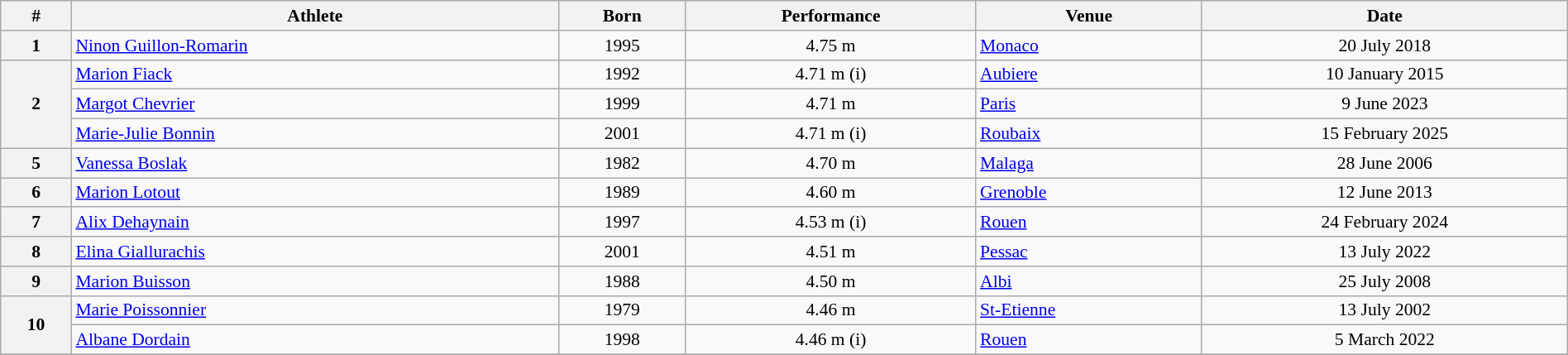<table class="wikitable" width=100% style="font-size:90%; text-align:center;">
<tr>
<th>#</th>
<th>Athlete</th>
<th>Born</th>
<th>Performance</th>
<th>Venue</th>
<th>Date</th>
</tr>
<tr>
<th>1</th>
<td align=left><a href='#'>Ninon Guillon-Romarin</a></td>
<td>1995</td>
<td>4.75 m</td>
<td align=left> <a href='#'>Monaco</a></td>
<td>20 July 2018</td>
</tr>
<tr>
<th rowspan=3>2</th>
<td align=left><a href='#'>Marion Fiack</a></td>
<td>1992</td>
<td>4.71 m (i)</td>
<td align=left> <a href='#'>Aubiere</a></td>
<td>10 January 2015</td>
</tr>
<tr>
<td align=left><a href='#'>Margot Chevrier</a></td>
<td>1999</td>
<td>4.71 m</td>
<td align=left> <a href='#'>Paris</a></td>
<td>9 June 2023</td>
</tr>
<tr>
<td align=left><a href='#'>Marie-Julie Bonnin</a></td>
<td>2001</td>
<td>4.71 m (i)</td>
<td align=left> <a href='#'>Roubaix</a></td>
<td>15 February 2025</td>
</tr>
<tr>
<th>5</th>
<td align=left><a href='#'>Vanessa Boslak</a></td>
<td>1982</td>
<td>4.70 m</td>
<td align=left> <a href='#'>Malaga</a></td>
<td>28 June 2006</td>
</tr>
<tr>
<th>6</th>
<td align=left><a href='#'>Marion Lotout</a></td>
<td>1989</td>
<td>4.60 m</td>
<td align=left> <a href='#'>Grenoble</a></td>
<td>12 June 2013</td>
</tr>
<tr>
<th>7</th>
<td align=left><a href='#'>Alix Dehaynain</a></td>
<td>1997</td>
<td>4.53 m (i)</td>
<td align=left> <a href='#'>Rouen</a></td>
<td>24 February 2024</td>
</tr>
<tr>
<th>8</th>
<td align=left><a href='#'>Elina Giallurachis</a></td>
<td>2001</td>
<td>4.51 m</td>
<td align=left> <a href='#'>Pessac</a></td>
<td>13 July 2022</td>
</tr>
<tr>
<th>9</th>
<td align=left><a href='#'>Marion Buisson</a></td>
<td>1988</td>
<td>4.50 m</td>
<td align=left> <a href='#'>Albi</a></td>
<td>25 July 2008</td>
</tr>
<tr>
<th rowspan=2>10</th>
<td align = left><a href='#'>Marie Poissonnier</a></td>
<td>1979</td>
<td>4.46 m</td>
<td align=left> <a href='#'>St-Etienne</a></td>
<td>13 July 2002</td>
</tr>
<tr>
<td align=left><a href='#'>Albane Dordain</a></td>
<td>1998</td>
<td>4.46 m (i)</td>
<td align=left> <a href='#'>Rouen</a></td>
<td>5 March 2022</td>
</tr>
<tr>
</tr>
</table>
